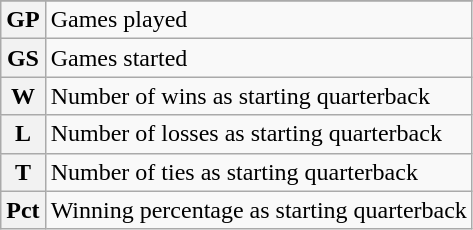<table class="wikitable">
<tr>
</tr>
<tr>
<th>GP</th>
<td>Games played</td>
</tr>
<tr>
<th>GS</th>
<td>Games started</td>
</tr>
<tr>
<th>W</th>
<td>Number of wins as starting quarterback</td>
</tr>
<tr>
<th>L</th>
<td>Number of losses as starting quarterback</td>
</tr>
<tr>
<th>T</th>
<td>Number of ties as starting quarterback</td>
</tr>
<tr>
<th>Pct</th>
<td>Winning percentage as starting quarterback</td>
</tr>
</table>
